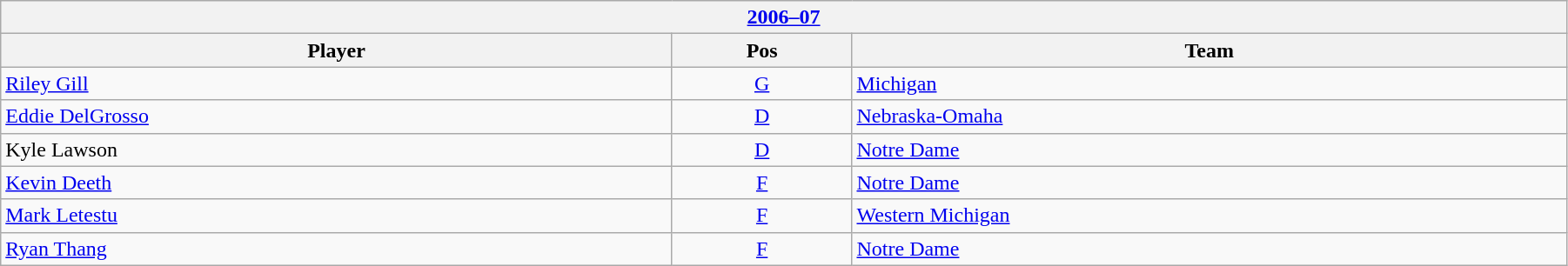<table class="wikitable" width=95%>
<tr>
<th colspan=3><a href='#'>2006–07</a></th>
</tr>
<tr>
<th>Player</th>
<th>Pos</th>
<th>Team</th>
</tr>
<tr>
<td><a href='#'>Riley Gill</a></td>
<td style="text-align:center;"><a href='#'>G</a></td>
<td><a href='#'>Michigan</a></td>
</tr>
<tr>
<td><a href='#'>Eddie DelGrosso</a></td>
<td style="text-align:center;"><a href='#'>D</a></td>
<td><a href='#'>Nebraska-Omaha</a></td>
</tr>
<tr>
<td>Kyle Lawson</td>
<td style="text-align:center;"><a href='#'>D</a></td>
<td><a href='#'>Notre Dame</a></td>
</tr>
<tr>
<td><a href='#'>Kevin Deeth</a></td>
<td style="text-align:center;"><a href='#'>F</a></td>
<td><a href='#'>Notre Dame</a></td>
</tr>
<tr>
<td><a href='#'>Mark Letestu</a></td>
<td style="text-align:center;"><a href='#'>F</a></td>
<td><a href='#'>Western Michigan</a></td>
</tr>
<tr>
<td><a href='#'>Ryan Thang</a></td>
<td style="text-align:center;"><a href='#'>F</a></td>
<td><a href='#'>Notre Dame</a></td>
</tr>
</table>
